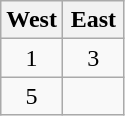<table class=wikitable>
<tr>
<th width="50%">West</th>
<th width="50%">East</th>
</tr>
<tr align="center">
<td>1</td>
<td>3</td>
</tr>
<tr align="center">
<td>5</td>
<td></td>
</tr>
</table>
